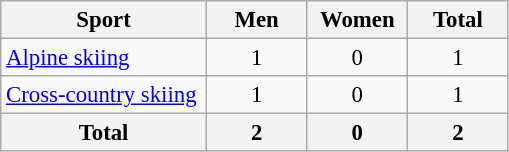<table class="wikitable" style="text-align:center; font-size: 95%">
<tr>
<th width=130>Sport</th>
<th width=60>Men</th>
<th width=60>Women</th>
<th width=60>Total</th>
</tr>
<tr>
<td align=left><a href='#'>Alpine skiing</a></td>
<td>1</td>
<td>0</td>
<td>1</td>
</tr>
<tr>
<td align=left><a href='#'>Cross-country skiing</a></td>
<td>1</td>
<td>0</td>
<td>1</td>
</tr>
<tr>
<th>Total</th>
<th>2</th>
<th>0</th>
<th>2</th>
</tr>
</table>
